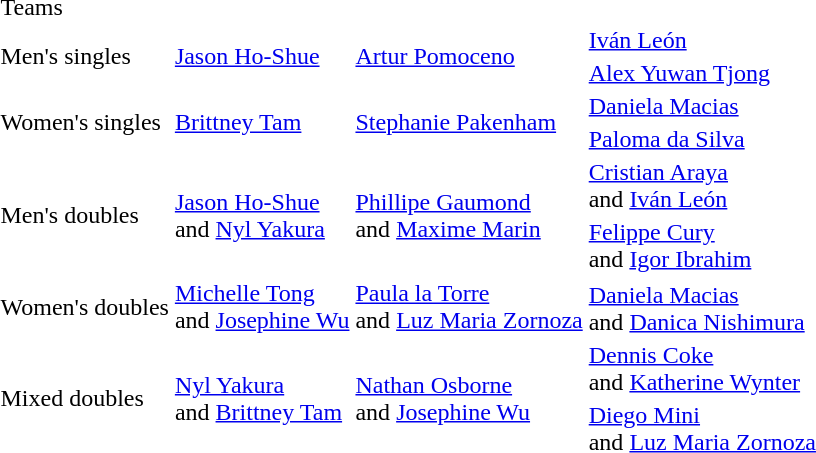<table>
<tr>
</tr>
<tr>
<td>Teams</td>
<td align="center"></td>
<td align="center"></td>
<td align="center"></td>
</tr>
<tr>
<td rowspan=2>Men's singles</td>
<td rowspan=2> <a href='#'>Jason Ho-Shue</a></td>
<td rowspan=2> <a href='#'>Artur Pomoceno</a></td>
<td> <a href='#'>Iván León</a></td>
</tr>
<tr>
<td> <a href='#'>Alex Yuwan Tjong</a></td>
</tr>
<tr>
<td rowspan=2>Women's singles</td>
<td rowspan=2> <a href='#'>Brittney Tam</a></td>
<td rowspan=2> <a href='#'>Stephanie Pakenham</a></td>
<td> <a href='#'>Daniela Macias</a></td>
</tr>
<tr>
<td> <a href='#'>Paloma da Silva</a></td>
</tr>
<tr>
<td rowspan=2>Men's doubles</td>
<td rowspan=2> <a href='#'>Jason Ho-Shue</a><br>and <a href='#'>Nyl Yakura</a></td>
<td rowspan=2> <a href='#'>Phillipe Gaumond</a><br>and <a href='#'>Maxime Marin</a></td>
<td> <a href='#'>Cristian Araya</a><br>and <a href='#'>Iván León</a></td>
</tr>
<tr>
<td> <a href='#'>Felippe Cury</a><br>and <a href='#'>Igor Ibrahim</a></td>
</tr>
<tr>
<td rowspan=2>Women's doubles</td>
<td rowspan=2> <a href='#'>Michelle Tong</a><br>and <a href='#'>Josephine Wu</a></td>
<td rowspan=2> <a href='#'>Paula la Torre</a><br>and <a href='#'>Luz Maria Zornoza</a></td>
</tr>
<tr>
<td> <a href='#'>Daniela Macias</a><br>and <a href='#'>Danica Nishimura</a></td>
</tr>
<tr>
<td rowspan=2>Mixed doubles</td>
<td rowspan=2> <a href='#'>Nyl Yakura</a><br> and <a href='#'>Brittney Tam</a></td>
<td rowspan=2> <a href='#'>Nathan Osborne</a><br>and <a href='#'>Josephine Wu</a></td>
<td> <a href='#'>Dennis Coke</a><br>and <a href='#'>Katherine Wynter</a></td>
</tr>
<tr>
<td> <a href='#'>Diego Mini</a><br>and <a href='#'>Luz Maria Zornoza</a></td>
</tr>
</table>
